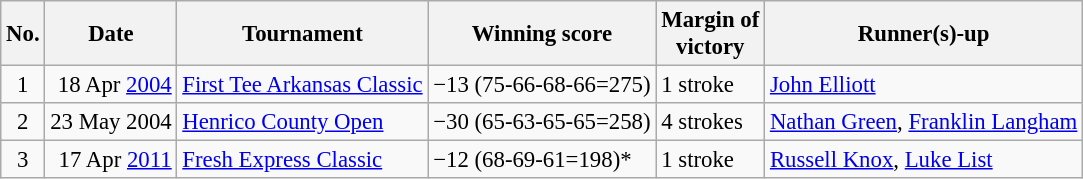<table class="wikitable" style="font-size:95%;">
<tr>
<th>No.</th>
<th>Date</th>
<th>Tournament</th>
<th>Winning score</th>
<th>Margin of<br>victory</th>
<th>Runner(s)-up</th>
</tr>
<tr>
<td align=center>1</td>
<td align=right>18 Apr <a href='#'>2004</a></td>
<td><a href='#'>First Tee Arkansas Classic</a></td>
<td>−13 (75-66-68-66=275)</td>
<td>1 stroke</td>
<td> <a href='#'>John Elliott</a></td>
</tr>
<tr>
<td align=center>2</td>
<td align=right>23 May 2004</td>
<td><a href='#'>Henrico County Open</a></td>
<td>−30 (65-63-65-65=258)</td>
<td>4 strokes</td>
<td> <a href='#'>Nathan Green</a>,  <a href='#'>Franklin Langham</a></td>
</tr>
<tr>
<td align=center>3</td>
<td align=right>17 Apr <a href='#'>2011</a></td>
<td><a href='#'>Fresh Express Classic</a></td>
<td>−12 (68-69-61=198)*</td>
<td>1 stroke</td>
<td> <a href='#'>Russell Knox</a>,  <a href='#'>Luke List</a></td>
</tr>
</table>
